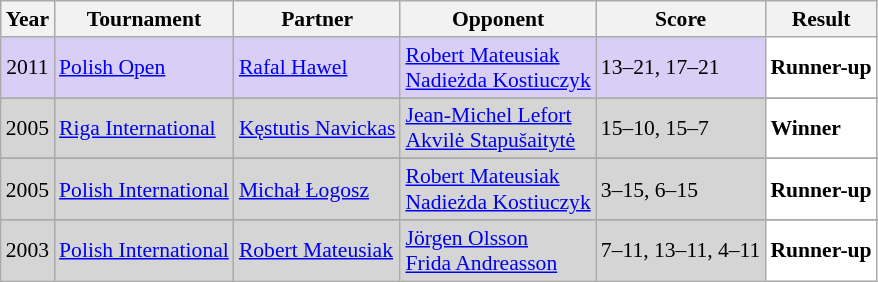<table class="sortable wikitable" style="font-size: 90%;">
<tr>
<th>Year</th>
<th>Tournament</th>
<th>Partner</th>
<th>Opponent</th>
<th>Score</th>
<th>Result</th>
</tr>
<tr style="background:#D8CEF6">
<td align="center">2011</td>
<td align="left"><a href='#'>Polish Open</a></td>
<td align="left"> <a href='#'>Rafal Hawel</a></td>
<td align="left"> <a href='#'>Robert Mateusiak</a><br> <a href='#'>Nadieżda Kostiuczyk</a></td>
<td align="left">13–21, 17–21</td>
<td style="text-align:left; background:white"> <strong>Runner-up</strong></td>
</tr>
<tr>
</tr>
<tr style="background:#D5D5D5">
<td align="center">2005</td>
<td align="left"><a href='#'>Riga International</a></td>
<td align="left"> <a href='#'>Kęstutis Navickas</a></td>
<td align="left"> <a href='#'>Jean-Michel Lefort</a><br> <a href='#'>Akvilė Stapušaitytė</a></td>
<td align="left">15–10, 15–7</td>
<td style="text-align:left; background:white"> <strong>Winner</strong></td>
</tr>
<tr>
</tr>
<tr style="background:#D5D5D5">
<td align="center">2005</td>
<td align="left"><a href='#'>Polish International</a></td>
<td align="left"> <a href='#'>Michał Łogosz</a></td>
<td align="left"> <a href='#'>Robert Mateusiak</a><br> <a href='#'>Nadieżda Kostiuczyk</a></td>
<td align="left">3–15, 6–15</td>
<td style="text-align:left; background:white"> <strong>Runner-up</strong></td>
</tr>
<tr>
</tr>
<tr style="background:#D5D5D5">
<td align="center">2003</td>
<td align="left"><a href='#'>Polish International</a></td>
<td align="left"> <a href='#'>Robert Mateusiak</a></td>
<td align="left"> <a href='#'>Jörgen Olsson</a><br> <a href='#'>Frida Andreasson</a></td>
<td align="left">7–11, 13–11, 4–11</td>
<td style="text-align:left; background:white"> <strong>Runner-up</strong></td>
</tr>
</table>
